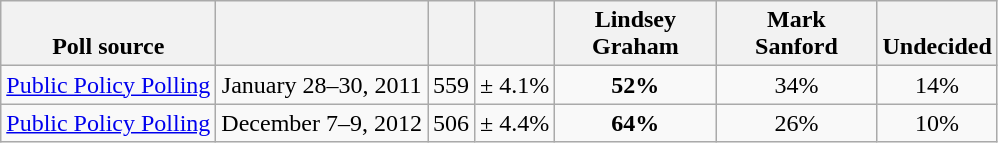<table class="wikitable" style="text-align:center">
<tr valign= bottom>
<th>Poll source</th>
<th></th>
<th></th>
<th></th>
<th style="width:100px;">Lindsey<br>Graham</th>
<th style="width:100px;">Mark<br>Sanford</th>
<th>Undecided</th>
</tr>
<tr>
<td align=left><a href='#'>Public Policy Polling</a></td>
<td>January 28–30, 2011</td>
<td>559</td>
<td>± 4.1%</td>
<td><strong>52%</strong></td>
<td>34%</td>
<td>14%</td>
</tr>
<tr>
<td align=left><a href='#'>Public Policy Polling</a></td>
<td>December 7–9, 2012</td>
<td>506</td>
<td>± 4.4%</td>
<td><strong>64%</strong></td>
<td>26%</td>
<td>10%</td>
</tr>
</table>
